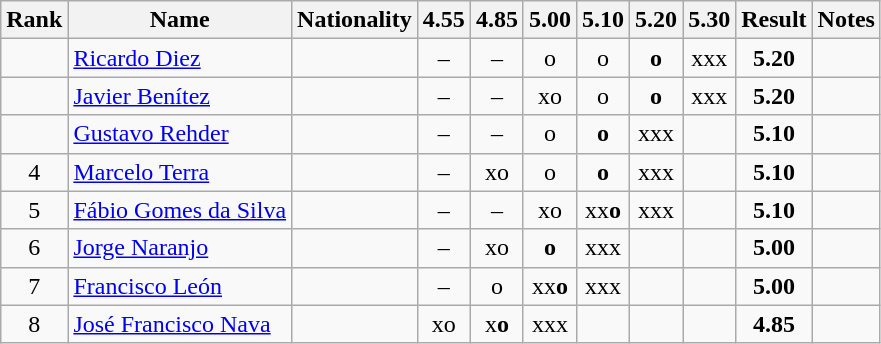<table class="wikitable sortable" style="text-align:center">
<tr>
<th>Rank</th>
<th>Name</th>
<th>Nationality</th>
<th>4.55</th>
<th>4.85</th>
<th>5.00</th>
<th>5.10</th>
<th>5.20</th>
<th>5.30</th>
<th>Result</th>
<th>Notes</th>
</tr>
<tr>
<td></td>
<td align=left><a href='#'>Ricardo Diez</a></td>
<td align=left></td>
<td>–</td>
<td>–</td>
<td>o</td>
<td>o</td>
<td><strong>o</strong></td>
<td>xxx</td>
<td><strong>5.20</strong></td>
<td></td>
</tr>
<tr>
<td></td>
<td align=left><a href='#'>Javier Benítez</a></td>
<td align=left></td>
<td>–</td>
<td>–</td>
<td>xo</td>
<td>o</td>
<td><strong>o</strong></td>
<td>xxx</td>
<td><strong>5.20</strong></td>
<td></td>
</tr>
<tr>
<td></td>
<td align=left><a href='#'>Gustavo Rehder</a></td>
<td align=left></td>
<td>–</td>
<td>–</td>
<td>o</td>
<td><strong>o</strong></td>
<td>xxx</td>
<td></td>
<td><strong>5.10</strong></td>
<td></td>
</tr>
<tr>
<td>4</td>
<td align=left><a href='#'>Marcelo Terra</a></td>
<td align=left></td>
<td>–</td>
<td>xo</td>
<td>o</td>
<td><strong>o</strong></td>
<td>xxx</td>
<td></td>
<td><strong>5.10</strong></td>
<td></td>
</tr>
<tr>
<td>5</td>
<td align=left><a href='#'>Fábio Gomes da Silva</a></td>
<td align=left></td>
<td>–</td>
<td>–</td>
<td>xo</td>
<td>xx<strong>o</strong></td>
<td>xxx</td>
<td></td>
<td><strong>5.10</strong></td>
<td></td>
</tr>
<tr>
<td>6</td>
<td align=left><a href='#'>Jorge Naranjo</a></td>
<td align=left></td>
<td>–</td>
<td>xo</td>
<td><strong>o</strong></td>
<td>xxx</td>
<td></td>
<td></td>
<td><strong>5.00</strong></td>
<td></td>
</tr>
<tr>
<td>7</td>
<td align=left><a href='#'>Francisco León</a></td>
<td align=left></td>
<td>–</td>
<td>o</td>
<td>xx<strong>o</strong></td>
<td>xxx</td>
<td></td>
<td></td>
<td><strong>5.00</strong></td>
<td></td>
</tr>
<tr>
<td>8</td>
<td align=left><a href='#'>José Francisco Nava</a></td>
<td align=left></td>
<td>xo</td>
<td>x<strong>o</strong></td>
<td>xxx</td>
<td></td>
<td></td>
<td></td>
<td><strong>4.85</strong></td>
<td></td>
</tr>
</table>
